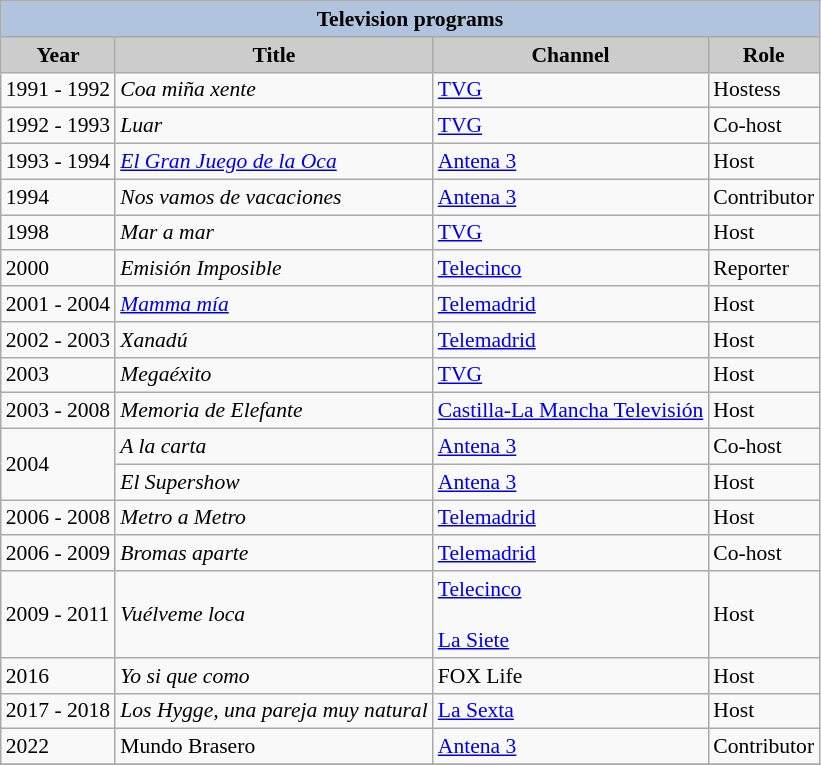<table class="wikitable" style="font-size: 90%;">
<tr>
<th colspan="4" style="background:#B0C4DE;">Television programs</th>
</tr>
<tr align="center">
<th style="background: #CCCCCC;">Year</th>
<th style="background: #CCCCCC;">Title</th>
<th style="background: #CCCCCC;">Channel</th>
<th style="background: #CCCCCC;">Role</th>
</tr>
<tr>
<td>1991 - 1992</td>
<td><em>Coa miña xente</em></td>
<td><a href='#'>TVG</a></td>
<td>Hostess</td>
</tr>
<tr>
<td>1992 - 1993</td>
<td><em>Luar</em></td>
<td><a href='#'>TVG</a></td>
<td>Co-host</td>
</tr>
<tr>
<td>1993 - 1994</td>
<td><em><a href='#'>El Gran Juego de la Oca</a></em></td>
<td><a href='#'>Antena 3</a></td>
<td>Host</td>
</tr>
<tr>
<td>1994</td>
<td><em>Nos vamos de vacaciones</em></td>
<td><a href='#'>Antena 3</a></td>
<td>Contributor</td>
</tr>
<tr>
<td>1998</td>
<td><em>Mar a mar</em></td>
<td><a href='#'>TVG</a></td>
<td>Host</td>
</tr>
<tr>
<td>2000</td>
<td><em>Emisión Imposible</em></td>
<td><a href='#'>Telecinco</a></td>
<td>Reporter</td>
</tr>
<tr>
<td>2001 - 2004</td>
<td><em><a href='#'>Mamma mía</a></em></td>
<td><a href='#'>Telemadrid</a></td>
<td>Host</td>
</tr>
<tr>
<td>2002 - 2003</td>
<td><em>Xanadú</em></td>
<td><a href='#'>Telemadrid</a></td>
<td>Host</td>
</tr>
<tr>
<td>2003</td>
<td><em>Megaéxito</em></td>
<td><a href='#'>TVG</a></td>
<td>Host</td>
</tr>
<tr>
<td>2003 - 2008</td>
<td><em>Memoria de Elefante</em></td>
<td><a href='#'>Castilla-La Mancha Televisión</a></td>
<td>Host</td>
</tr>
<tr>
<td rowspan="2">2004</td>
<td><em>A la carta</em></td>
<td><a href='#'>Antena 3</a></td>
<td>Co-host</td>
</tr>
<tr>
<td><em>El Supershow</em></td>
<td><a href='#'>Antena 3</a></td>
<td>Host</td>
</tr>
<tr>
<td>2006 - 2008</td>
<td><em>Metro a Metro</em></td>
<td><a href='#'>Telemadrid</a></td>
<td>Host</td>
</tr>
<tr>
<td>2006 - 2009</td>
<td><em>Bromas aparte</em></td>
<td><a href='#'>Telemadrid</a></td>
<td>Co-host</td>
</tr>
<tr>
<td>2009 - 2011</td>
<td><em>Vuélveme loca</em></td>
<td><a href='#'>Telecinco</a><br><br><a href='#'>La Siete</a></td>
<td>Host</td>
</tr>
<tr>
<td>2016</td>
<td><em>Yo si que como</em></td>
<td>FOX Life</td>
<td>Host</td>
</tr>
<tr>
<td>2017 - 2018</td>
<td><em>Los Hygge, una pareja muy natural</em></td>
<td><a href='#'>La Sexta</a></td>
<td>Host</td>
</tr>
<tr>
<td>2022</td>
<td>Mundo Brasero</td>
<td><a href='#'>Antena 3</a></td>
<td>Contributor</td>
</tr>
<tr>
</tr>
</table>
